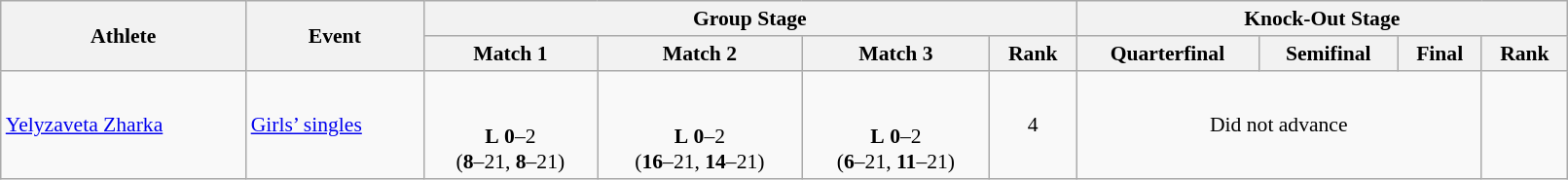<table class="wikitable" width="85%" style="text-align:left; font-size:90%">
<tr>
<th rowspan=2>Athlete</th>
<th rowspan=2>Event</th>
<th colspan=4>Group Stage</th>
<th colspan=4>Knock-Out Stage</th>
</tr>
<tr>
<th>Match 1</th>
<th>Match 2</th>
<th>Match 3</th>
<th>Rank</th>
<th>Quarterfinal</th>
<th>Semifinal</th>
<th>Final</th>
<th>Rank</th>
</tr>
<tr>
<td><a href='#'>Yelyzaveta Zharka</a></td>
<td><a href='#'>Girls’ singles</a></td>
<td align=center> <br><br><strong>L</strong> <strong>0</strong>–2 <br> (<strong>8</strong>–21, <strong>8</strong>–21)</td>
<td align=center> <br><br><strong>L</strong> <strong>0</strong>–2 <br> (<strong>16</strong>–21, <strong>14</strong>–21)</td>
<td align=center> <br><br><strong>L</strong> <strong>0</strong>–2 <br> (<strong>6</strong>–21, <strong>11</strong>–21)</td>
<td align=center>4</td>
<td colspan="3" align=center>Did not advance</td>
<td align=center></td>
</tr>
</table>
